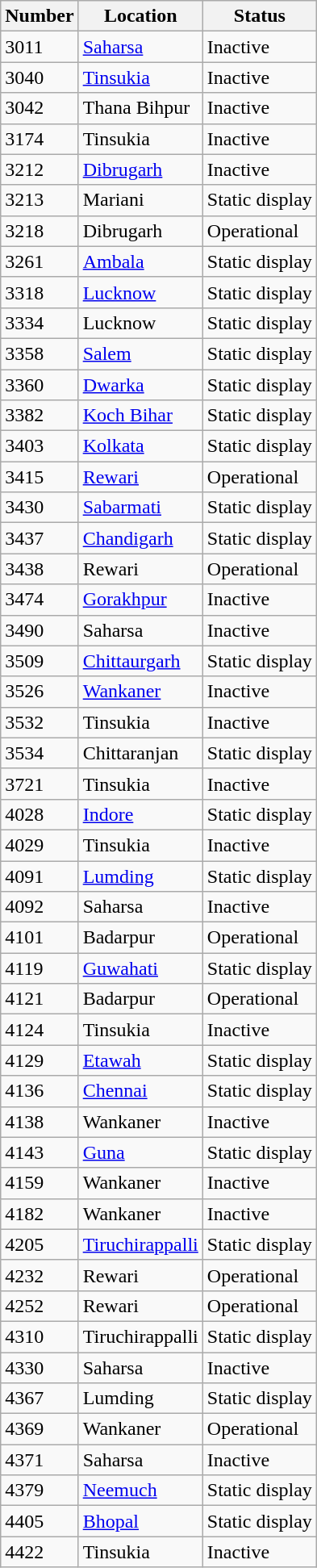<table class="wikitable">
<tr>
<th>Number</th>
<th>Location</th>
<th>Status</th>
</tr>
<tr>
<td>3011</td>
<td><a href='#'>Saharsa</a></td>
<td>Inactive</td>
</tr>
<tr>
<td>3040</td>
<td><a href='#'>Tinsukia</a></td>
<td>Inactive</td>
</tr>
<tr>
<td>3042</td>
<td>Thana Bihpur</td>
<td>Inactive</td>
</tr>
<tr>
<td>3174</td>
<td>Tinsukia</td>
<td>Inactive</td>
</tr>
<tr>
<td>3212</td>
<td><a href='#'>Dibrugarh</a></td>
<td>Inactive</td>
</tr>
<tr>
<td>3213</td>
<td>Mariani</td>
<td>Static display</td>
</tr>
<tr>
<td>3218</td>
<td>Dibrugarh</td>
<td>Operational</td>
</tr>
<tr>
<td>3261</td>
<td><a href='#'>Ambala</a></td>
<td>Static display</td>
</tr>
<tr>
<td>3318</td>
<td><a href='#'>Lucknow</a></td>
<td>Static display</td>
</tr>
<tr>
<td>3334</td>
<td>Lucknow</td>
<td>Static display</td>
</tr>
<tr>
<td>3358</td>
<td><a href='#'>Salem</a></td>
<td>Static display</td>
</tr>
<tr>
<td>3360</td>
<td><a href='#'>Dwarka</a></td>
<td>Static display</td>
</tr>
<tr>
<td>3382</td>
<td><a href='#'>Koch Bihar</a></td>
<td>Static display</td>
</tr>
<tr>
<td>3403</td>
<td><a href='#'>Kolkata</a></td>
<td>Static display</td>
</tr>
<tr>
<td>3415</td>
<td><a href='#'>Rewari</a></td>
<td>Operational</td>
</tr>
<tr>
<td>3430</td>
<td><a href='#'>Sabarmati</a></td>
<td>Static display</td>
</tr>
<tr>
<td>3437</td>
<td><a href='#'>Chandigarh</a></td>
<td>Static display</td>
</tr>
<tr>
<td>3438</td>
<td>Rewari</td>
<td>Operational</td>
</tr>
<tr>
<td>3474</td>
<td><a href='#'>Gorakhpur</a></td>
<td>Inactive</td>
</tr>
<tr>
<td>3490</td>
<td>Saharsa</td>
<td>Inactive</td>
</tr>
<tr>
<td>3509</td>
<td><a href='#'>Chittaurgarh</a></td>
<td>Static display</td>
</tr>
<tr>
<td>3526</td>
<td><a href='#'>Wankaner</a></td>
<td>Inactive</td>
</tr>
<tr>
<td>3532</td>
<td>Tinsukia</td>
<td>Inactive</td>
</tr>
<tr>
<td>3534</td>
<td>Chittaranjan</td>
<td>Static display</td>
</tr>
<tr>
<td>3721</td>
<td>Tinsukia</td>
<td>Inactive</td>
</tr>
<tr>
<td>4028</td>
<td><a href='#'>Indore</a></td>
<td>Static display</td>
</tr>
<tr>
<td>4029</td>
<td>Tinsukia</td>
<td>Inactive</td>
</tr>
<tr>
<td>4091</td>
<td><a href='#'>Lumding</a></td>
<td>Static display</td>
</tr>
<tr>
<td>4092</td>
<td>Saharsa</td>
<td>Inactive</td>
</tr>
<tr>
<td>4101</td>
<td>Badarpur</td>
<td>Operational</td>
</tr>
<tr>
<td>4119</td>
<td><a href='#'>Guwahati</a></td>
<td>Static display</td>
</tr>
<tr>
<td>4121</td>
<td>Badarpur</td>
<td>Operational</td>
</tr>
<tr>
<td>4124</td>
<td>Tinsukia</td>
<td>Inactive</td>
</tr>
<tr>
<td>4129</td>
<td><a href='#'>Etawah</a></td>
<td>Static display</td>
</tr>
<tr>
<td>4136</td>
<td><a href='#'>Chennai</a></td>
<td>Static display</td>
</tr>
<tr>
<td>4138</td>
<td>Wankaner</td>
<td>Inactive</td>
</tr>
<tr>
<td>4143</td>
<td><a href='#'>Guna</a></td>
<td>Static display</td>
</tr>
<tr>
<td>4159</td>
<td>Wankaner</td>
<td>Inactive</td>
</tr>
<tr>
<td>4182</td>
<td>Wankaner</td>
<td>Inactive</td>
</tr>
<tr>
<td>4205</td>
<td><a href='#'>Tiruchirappalli</a></td>
<td>Static display</td>
</tr>
<tr>
<td>4232</td>
<td>Rewari</td>
<td>Operational</td>
</tr>
<tr>
<td>4252</td>
<td>Rewari</td>
<td>Operational</td>
</tr>
<tr>
<td>4310</td>
<td>Tiruchirappalli</td>
<td>Static display</td>
</tr>
<tr>
<td>4330</td>
<td>Saharsa</td>
<td>Inactive</td>
</tr>
<tr>
<td>4367</td>
<td>Lumding</td>
<td>Static display</td>
</tr>
<tr>
<td>4369</td>
<td>Wankaner</td>
<td>Operational</td>
</tr>
<tr>
<td>4371</td>
<td>Saharsa</td>
<td>Inactive</td>
</tr>
<tr>
<td>4379</td>
<td><a href='#'>Neemuch</a></td>
<td>Static display</td>
</tr>
<tr>
<td>4405</td>
<td><a href='#'>Bhopal</a></td>
<td>Static display</td>
</tr>
<tr>
<td>4422</td>
<td>Tinsukia</td>
<td>Inactive</td>
</tr>
</table>
